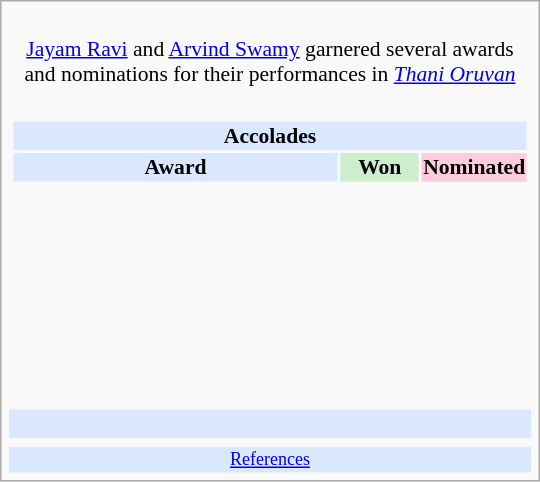<table class="infobox" style="width: 25em; text-align: left; font-size: 90%; vertical-align: middle;">
<tr>
<td colspan="3" style="text-align:center;"><br><a href='#'>Jayam Ravi</a> and <a href='#'>Arvind Swamy</a> garnered several awards and nominations for their performances in <em><a href='#'>Thani Oruvan</a></em></td>
</tr>
<tr>
<td colspan=3><br><table class="collapsible collapsed" style="width:100%;">
<tr>
<th colspan="3" style="background:#d9e8ff; text-align:center;">Accolades</th>
</tr>
<tr style="background:#d9e8ff; text-align:center; text-align:center;">
<td><strong>Award</strong></td>
<td style="background:#cec; text-size:0.9em; width:50px;"><strong>Won</strong></td>
<td style="background:#fcd; text-size:0.9em; width:50px;"><strong>Nominated</strong></td>
</tr>
<tr>
<td style="text-align:center;"><br></td>
<td></td>
<td></td>
</tr>
<tr>
<td style="text-align:center;"><br></td>
<td></td>
<td></td>
</tr>
<tr>
<td style="text-align:center;"><br></td>
<td></td>
<td></td>
</tr>
<tr>
<td style="text-align:center;"><br></td>
<td></td>
<td></td>
</tr>
<tr>
<td style="text-align:center;"><br></td>
<td></td>
<td></td>
</tr>
<tr>
<td style="text-align:center;"><br></td>
<td></td>
<td></td>
</tr>
<tr>
<td style="text-align:center;"><br></td>
<td></td>
<td></td>
</tr>
</table>
</td>
</tr>
<tr style="background:#d9e8ff;">
<td style="text-align:center;" colspan="3"><br></td>
</tr>
<tr>
<td></td>
<td></td>
<td></td>
</tr>
<tr style="background:#d9e8ff;">
<td colspan="3" style="font-size: smaller; text-align:center;"><a href='#'>References</a></td>
</tr>
</table>
